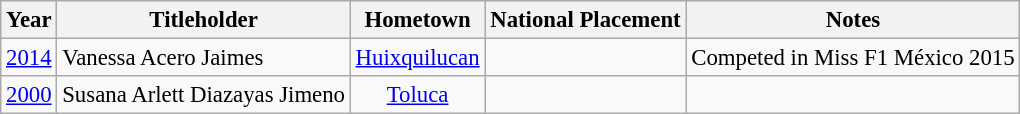<table class="wikitable sortable" style="font-size:95%;">
<tr>
<th>Year</th>
<th>Titleholder</th>
<th>Hometown</th>
<th>National Placement</th>
<th>Notes</th>
</tr>
<tr>
<td align="center"><a href='#'>2014</a></td>
<td>Vanessa Acero Jaimes</td>
<td align="center"><a href='#'>Huixquilucan</a></td>
<td align="center"></td>
<td align="center">Competed in Miss F1 México 2015</td>
</tr>
<tr>
<td align="center"><a href='#'>2000</a></td>
<td>Susana Arlett Diazayas Jimeno</td>
<td align="center"><a href='#'>Toluca</a></td>
<td align="center"></td>
<td align="center"></td>
</tr>
</table>
